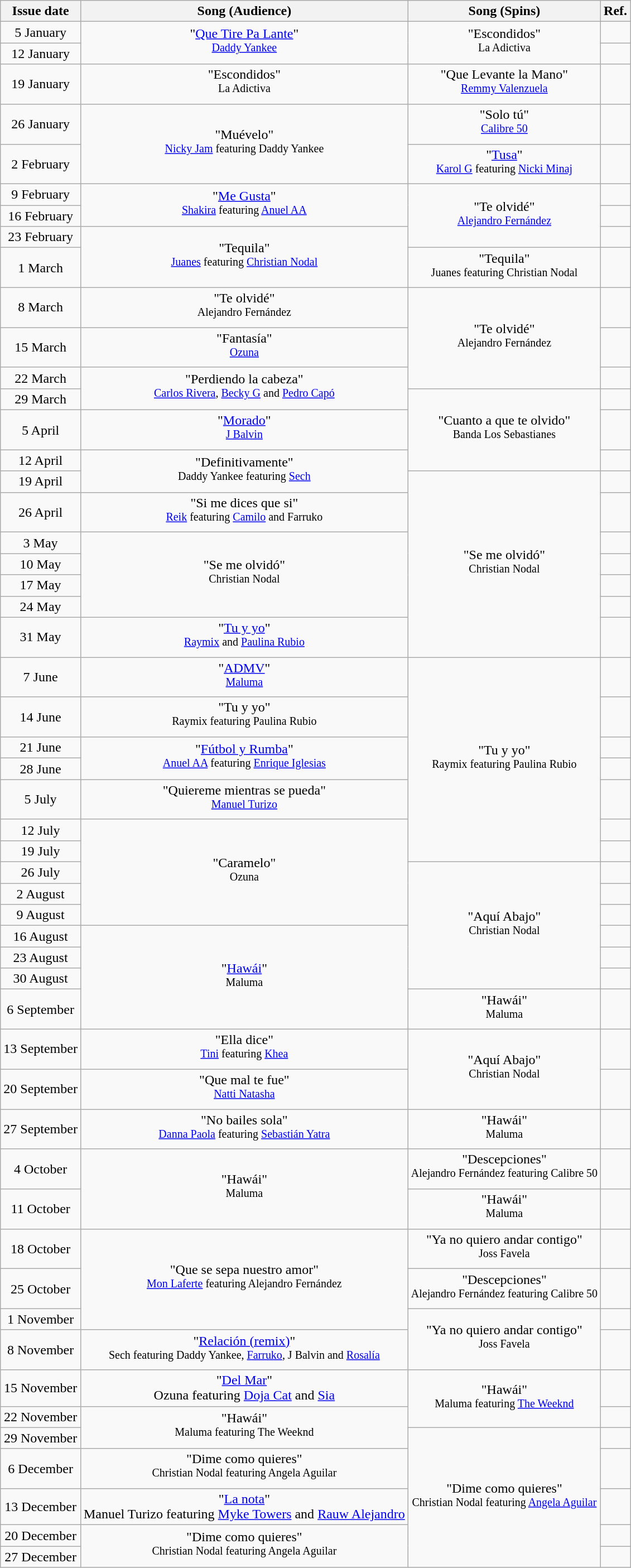<table class="wikitable" style="text-align: center;">
<tr>
<th>Issue date</th>
<th>Song (Audience)</th>
<th>Song (Spins)</th>
<th>Ref.</th>
</tr>
<tr>
<td>5 January</td>
<td rowspan="2">"<a href='#'>Que Tire Pa Lante</a>"<br><sup><a href='#'>Daddy Yankee</a></sup></td>
<td rowspan="2">"Escondidos"<br><sup>La Adictiva</sup></td>
<td></td>
</tr>
<tr>
<td>12 January</td>
<td></td>
</tr>
<tr>
<td>19 January</td>
<td>"Escondidos"<br><sup>La Adictiva</sup></td>
<td>"Que Levante la Mano"<br><sup><a href='#'>Remmy Valenzuela</a></sup></td>
<td></td>
</tr>
<tr>
<td>26 January</td>
<td rowspan="2">"Muévelo"<br><sup><a href='#'>Nicky Jam</a> featuring Daddy Yankee</sup></td>
<td>"Solo tú"<br><sup><a href='#'>Calibre 50</a></sup></td>
<td></td>
</tr>
<tr>
<td>2 February</td>
<td>"<a href='#'>Tusa</a>"<br><sup><a href='#'>Karol G</a> featuring <a href='#'>Nicki Minaj</a></sup></td>
<td></td>
</tr>
<tr>
<td>9 February</td>
<td rowspan="2">"<a href='#'>Me Gusta</a>"<br><sup><a href='#'>Shakira</a> featuring <a href='#'>Anuel AA</a></sup></td>
<td rowspan="3">"Te olvidé"<br><sup><a href='#'>Alejandro Fernández</a></sup></td>
<td></td>
</tr>
<tr>
<td>16 February</td>
<td></td>
</tr>
<tr>
<td>23 February</td>
<td rowspan="2">"Tequila"<br><sup><a href='#'>Juanes</a> featuring <a href='#'>Christian Nodal</a></sup></td>
<td></td>
</tr>
<tr>
<td>1 March</td>
<td>"Tequila"<br><sup>Juanes featuring Christian Nodal</sup></td>
<td></td>
</tr>
<tr>
<td>8 March</td>
<td>"Te olvidé"<br><sup>Alejandro Fernández</sup></td>
<td rowspan="3">"Te olvidé"<br><sup>Alejandro Fernández</sup></td>
<td></td>
</tr>
<tr>
<td>15 March</td>
<td>"Fantasía"<br><sup><a href='#'>Ozuna</a></sup></td>
<td></td>
</tr>
<tr>
<td>22 March</td>
<td rowspan="2">"Perdiendo la cabeza"<br><sup><a href='#'>Carlos Rivera</a>, <a href='#'>Becky G</a> and <a href='#'>Pedro Capó</a></sup></td>
<td></td>
</tr>
<tr>
<td>29 March</td>
<td rowspan="3">"Cuanto a que te olvido"<br><sup>Banda Los Sebastianes</sup></td>
<td></td>
</tr>
<tr>
<td>5 April</td>
<td>"<a href='#'>Morado</a>"<br><sup><a href='#'>J Balvin</a></sup></td>
<td></td>
</tr>
<tr>
<td>12 April</td>
<td rowspan="2">"Definitivamente"<br><sup>Daddy Yankee featuring <a href='#'>Sech</a></sup></td>
<td></td>
</tr>
<tr>
<td>19 April</td>
<td rowspan="7">"Se me olvidó"<br><sup>Christian Nodal</sup></td>
<td></td>
</tr>
<tr>
<td>26 April</td>
<td>"Si me dices que si"<br><sup><a href='#'>Reik</a> featuring <a href='#'>Camilo</a> and Farruko</sup></td>
<td></td>
</tr>
<tr>
<td>3 May</td>
<td rowspan="4">"Se me olvidó"<br><sup>Christian Nodal</sup></td>
<td></td>
</tr>
<tr>
<td>10 May</td>
<td></td>
</tr>
<tr>
<td>17 May</td>
<td></td>
</tr>
<tr>
<td>24 May</td>
<td></td>
</tr>
<tr>
<td>31 May</td>
<td>"<a href='#'>Tu y yo</a>"<br><sup><a href='#'>Raymix</a> and <a href='#'>Paulina Rubio</a></sup></td>
<td></td>
</tr>
<tr>
<td>7 June</td>
<td>"<a href='#'>ADMV</a>"<br><sup><a href='#'>Maluma</a></sup></td>
<td rowspan="7">"Tu y yo"<br><sup>Raymix featuring Paulina Rubio</sup></td>
<td></td>
</tr>
<tr>
<td>14 June</td>
<td>"Tu y yo"<br><sup>Raymix featuring Paulina Rubio</sup></td>
<td></td>
</tr>
<tr>
<td>21 June</td>
<td rowspan="2">"<a href='#'>Fútbol y Rumba</a>"<br><sup><a href='#'>Anuel AA</a> featuring <a href='#'>Enrique Iglesias</a></sup></td>
<td></td>
</tr>
<tr>
<td>28 June</td>
<td></td>
</tr>
<tr>
<td>5 July</td>
<td>"Quiereme mientras se pueda"<br><sup><a href='#'>Manuel Turizo</a></sup></td>
<td></td>
</tr>
<tr>
<td>12 July</td>
<td rowspan="5">"Caramelo"<br><sup>Ozuna</sup></td>
<td></td>
</tr>
<tr>
<td>19 July</td>
<td></td>
</tr>
<tr>
<td>26 July</td>
<td rowspan="6">"Aquí Abajo"<br><sup>Christian Nodal</sup></td>
<td></td>
</tr>
<tr>
<td>2 August</td>
<td></td>
</tr>
<tr>
<td>9 August</td>
<td></td>
</tr>
<tr>
<td>16 August</td>
<td rowspan="4">"<a href='#'>Hawái</a>"<br><sup>Maluma</sup></td>
<td></td>
</tr>
<tr>
<td>23 August</td>
<td></td>
</tr>
<tr>
<td>30 August</td>
<td></td>
</tr>
<tr>
<td>6 September</td>
<td>"Hawái"<br><sup>Maluma</sup></td>
<td></td>
</tr>
<tr>
<td>13 September</td>
<td>"Ella dice"<br><sup><a href='#'>Tini</a> featuring <a href='#'>Khea</a></sup></td>
<td rowspan="2">"Aquí Abajo"<br><sup>Christian Nodal</sup></td>
<td></td>
</tr>
<tr>
<td>20 September</td>
<td>"Que mal te fue"<br><sup><a href='#'>Natti Natasha</a></sup></td>
<td></td>
</tr>
<tr>
<td>27 September</td>
<td>"No bailes sola"<br><sup><a href='#'>Danna Paola</a> featuring <a href='#'>Sebastián Yatra</a></sup></td>
<td>"Hawái"<br><sup>Maluma</sup></td>
<td></td>
</tr>
<tr>
<td>4 October</td>
<td rowspan="2">"Hawái"<br><sup>Maluma</sup></td>
<td>"Descepciones"<br><sup>Alejandro Fernández featuring Calibre 50</sup></td>
<td></td>
</tr>
<tr>
<td>11 October</td>
<td>"Hawái"<br><sup>Maluma</sup></td>
<td></td>
</tr>
<tr>
<td>18 October</td>
<td rowspan="3">"Que se sepa nuestro amor"<br><sup><a href='#'>Mon Laferte</a> featuring Alejandro Fernández</sup></td>
<td>"Ya no quiero andar contigo"<br><sup>Joss Favela</sup></td>
<td></td>
</tr>
<tr>
<td>25 October</td>
<td>"Descepciones"<br><sup>Alejandro Fernández featuring Calibre 50</sup></td>
<td></td>
</tr>
<tr>
<td>1 November</td>
<td rowspan="2">"Ya no quiero andar contigo"<br><sup>Joss Favela</sup></td>
<td></td>
</tr>
<tr>
<td>8 November</td>
<td>"<a href='#'>Relación (remix)</a>"<br><sup>Sech featuring Daddy Yankee, <a href='#'>Farruko</a>, J Balvin and <a href='#'>Rosalía</a></sup></td>
<td></td>
</tr>
<tr>
<td>15 November</td>
<td>"<a href='#'>Del Mar</a>"<br>Ozuna featuring <a href='#'>Doja Cat</a> and <a href='#'>Sia</a></td>
<td rowspan="2">"Hawái"<br><sup>Maluma featuring <a href='#'>The Weeknd</a></sup></td>
<td></td>
</tr>
<tr>
<td>22 November</td>
<td rowspan="2">"Hawái"<br><sup>Maluma featuring The Weeknd</sup></td>
<td></td>
</tr>
<tr>
<td>29 November</td>
<td rowspan="5">"Dime como quieres"<br><sup>Christian Nodal featuring <a href='#'>Angela Aguilar</a></sup></td>
<td></td>
</tr>
<tr>
<td>6 December</td>
<td>"Dime como quieres"<br><sup>Christian Nodal featuring Angela Aguilar</sup></td>
<td></td>
</tr>
<tr>
<td>13 December</td>
<td>"<a href='#'>La nota</a>"<br>Manuel Turizo featuring <a href='#'>Myke Towers</a> and <a href='#'>Rauw Alejandro</a></td>
<td></td>
</tr>
<tr>
<td>20 December</td>
<td rowspan="2">"Dime como quieres"<br><sup>Christian Nodal featuring Angela Aguilar</sup></td>
<td></td>
</tr>
<tr>
<td>27 December</td>
<td></td>
</tr>
</table>
